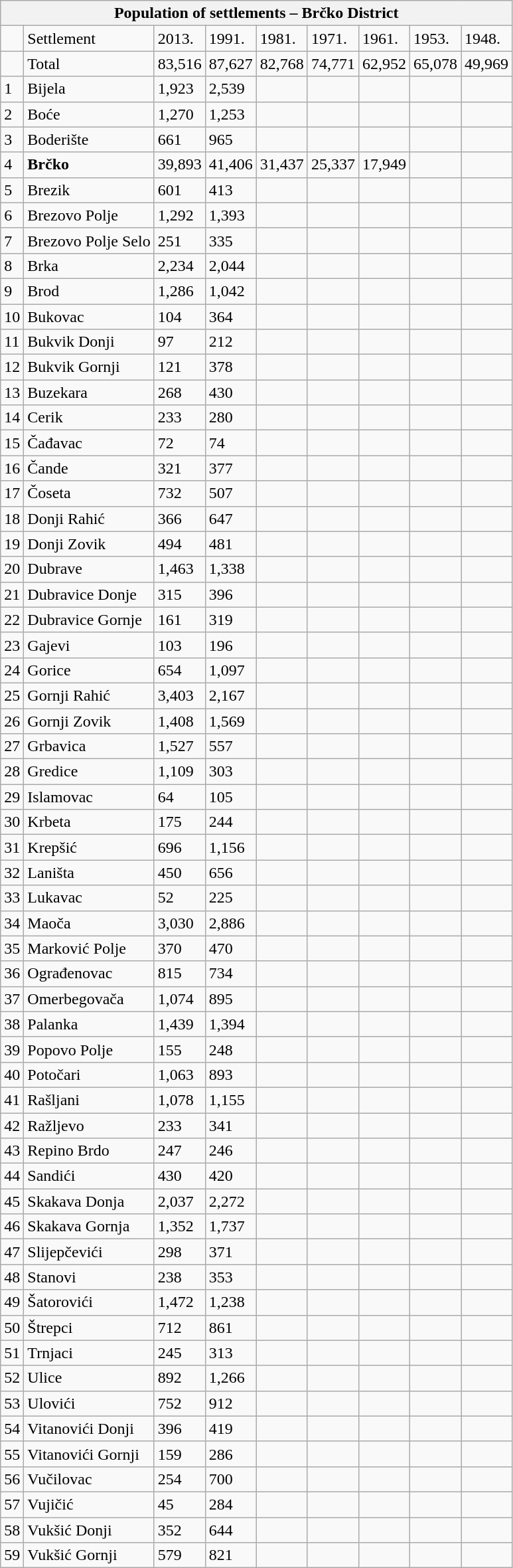<table class="wikitable">
<tr>
<th colspan="9">Population of settlements – Brčko District</th>
</tr>
<tr>
<td></td>
<td>Settlement</td>
<td>2013.</td>
<td>1991.</td>
<td>1981.</td>
<td>1971.</td>
<td>1961.</td>
<td>1953.</td>
<td>1948.</td>
</tr>
<tr>
<td></td>
<td>Total</td>
<td>83,516</td>
<td>87,627</td>
<td>82,768</td>
<td>74,771</td>
<td>62,952</td>
<td>65,078</td>
<td>49,969</td>
</tr>
<tr>
<td>1</td>
<td>Bijela</td>
<td>1,923</td>
<td>2,539</td>
<td></td>
<td></td>
<td></td>
<td></td>
<td></td>
</tr>
<tr>
<td>2</td>
<td>Boće</td>
<td>1,270</td>
<td>1,253</td>
<td></td>
<td></td>
<td></td>
<td></td>
<td></td>
</tr>
<tr>
<td>3</td>
<td>Boderište</td>
<td>661</td>
<td>965</td>
<td></td>
<td></td>
<td></td>
<td></td>
<td></td>
</tr>
<tr>
<td>4</td>
<td><strong>Brčko</strong></td>
<td>39,893</td>
<td>41,406</td>
<td>31,437</td>
<td>25,337</td>
<td>17,949</td>
<td></td>
<td></td>
</tr>
<tr>
<td>5</td>
<td>Brezik</td>
<td>601</td>
<td>413</td>
<td></td>
<td></td>
<td></td>
<td></td>
<td></td>
</tr>
<tr>
<td>6</td>
<td>Brezovo Polje</td>
<td>1,292</td>
<td>1,393</td>
<td></td>
<td></td>
<td></td>
<td></td>
<td></td>
</tr>
<tr>
<td>7</td>
<td>Brezovo Polje Selo</td>
<td>251</td>
<td>335</td>
<td></td>
<td></td>
<td></td>
<td></td>
<td></td>
</tr>
<tr>
<td>8</td>
<td>Brka</td>
<td>2,234</td>
<td>2,044</td>
<td></td>
<td></td>
<td></td>
<td></td>
<td></td>
</tr>
<tr>
<td>9</td>
<td>Brod</td>
<td>1,286</td>
<td>1,042</td>
<td></td>
<td></td>
<td></td>
<td></td>
<td></td>
</tr>
<tr>
<td>10</td>
<td>Bukovac</td>
<td>104</td>
<td>364</td>
<td></td>
<td></td>
<td></td>
<td></td>
<td></td>
</tr>
<tr>
<td>11</td>
<td>Bukvik Donji</td>
<td>97</td>
<td>212</td>
<td></td>
<td></td>
<td></td>
<td></td>
<td></td>
</tr>
<tr>
<td>12</td>
<td>Bukvik Gornji</td>
<td>121</td>
<td>378</td>
<td></td>
<td></td>
<td></td>
<td></td>
<td></td>
</tr>
<tr>
<td>13</td>
<td>Buzekara</td>
<td>268</td>
<td>430</td>
<td></td>
<td></td>
<td></td>
<td></td>
<td></td>
</tr>
<tr>
<td>14</td>
<td>Cerik</td>
<td>233</td>
<td>280</td>
<td></td>
<td></td>
<td></td>
<td></td>
<td></td>
</tr>
<tr>
<td>15</td>
<td>Čađavac</td>
<td>72</td>
<td>74</td>
<td></td>
<td></td>
<td></td>
<td></td>
<td></td>
</tr>
<tr>
<td>16</td>
<td>Čande</td>
<td>321</td>
<td>377</td>
<td></td>
<td></td>
<td></td>
<td></td>
<td></td>
</tr>
<tr>
<td>17</td>
<td>Čoseta</td>
<td>732</td>
<td>507</td>
<td></td>
<td></td>
<td></td>
<td></td>
<td></td>
</tr>
<tr>
<td>18</td>
<td>Donji Rahić</td>
<td>366</td>
<td>647</td>
<td></td>
<td></td>
<td></td>
<td></td>
<td></td>
</tr>
<tr>
<td>19</td>
<td>Donji Zovik</td>
<td>494</td>
<td>481</td>
<td></td>
<td></td>
<td></td>
<td></td>
<td></td>
</tr>
<tr>
<td>20</td>
<td>Dubrave</td>
<td>1,463</td>
<td>1,338</td>
<td></td>
<td></td>
<td></td>
<td></td>
<td></td>
</tr>
<tr>
<td>21</td>
<td>Dubravice Donje</td>
<td>315</td>
<td>396</td>
<td></td>
<td></td>
<td></td>
<td></td>
<td></td>
</tr>
<tr>
<td>22</td>
<td>Dubravice Gornje</td>
<td>161</td>
<td>319</td>
<td></td>
<td></td>
<td></td>
<td></td>
<td></td>
</tr>
<tr>
<td>23</td>
<td>Gajevi</td>
<td>103</td>
<td>196</td>
<td></td>
<td></td>
<td></td>
<td></td>
<td></td>
</tr>
<tr>
<td>24</td>
<td>Gorice</td>
<td>654</td>
<td>1,097</td>
<td></td>
<td></td>
<td></td>
<td></td>
<td></td>
</tr>
<tr>
<td>25</td>
<td>Gornji Rahić</td>
<td>3,403</td>
<td>2,167</td>
<td></td>
<td></td>
<td></td>
<td></td>
<td></td>
</tr>
<tr>
<td>26</td>
<td>Gornji Zovik</td>
<td>1,408</td>
<td>1,569</td>
<td></td>
<td></td>
<td></td>
<td></td>
<td></td>
</tr>
<tr>
<td>27</td>
<td>Grbavica</td>
<td>1,527</td>
<td>557</td>
<td></td>
<td></td>
<td></td>
<td></td>
<td></td>
</tr>
<tr>
<td>28</td>
<td>Gredice</td>
<td>1,109</td>
<td>303</td>
<td></td>
<td></td>
<td></td>
<td></td>
<td></td>
</tr>
<tr>
<td>29</td>
<td>Islamovac</td>
<td>64</td>
<td>105</td>
<td></td>
<td></td>
<td></td>
<td></td>
<td></td>
</tr>
<tr>
<td>30</td>
<td>Krbeta</td>
<td>175</td>
<td>244</td>
<td></td>
<td></td>
<td></td>
<td></td>
<td></td>
</tr>
<tr>
<td>31</td>
<td>Krepšić</td>
<td>696</td>
<td>1,156</td>
<td></td>
<td></td>
<td></td>
<td></td>
<td></td>
</tr>
<tr>
<td>32</td>
<td>Laništa</td>
<td>450</td>
<td>656</td>
<td></td>
<td></td>
<td></td>
<td></td>
<td></td>
</tr>
<tr>
<td>33</td>
<td>Lukavac</td>
<td>52</td>
<td>225</td>
<td></td>
<td></td>
<td></td>
<td></td>
<td></td>
</tr>
<tr>
<td>34</td>
<td>Maoča</td>
<td>3,030</td>
<td>2,886</td>
<td></td>
<td></td>
<td></td>
<td></td>
<td></td>
</tr>
<tr>
<td>35</td>
<td>Marković Polje</td>
<td>370</td>
<td>470</td>
<td></td>
<td></td>
<td></td>
<td></td>
<td></td>
</tr>
<tr>
<td>36</td>
<td>Ograđenovac</td>
<td>815</td>
<td>734</td>
<td></td>
<td></td>
<td></td>
<td></td>
<td></td>
</tr>
<tr>
<td>37</td>
<td>Omerbegovača</td>
<td>1,074</td>
<td>895</td>
<td></td>
<td></td>
<td></td>
<td></td>
<td></td>
</tr>
<tr>
<td>38</td>
<td>Palanka</td>
<td>1,439</td>
<td>1,394</td>
<td></td>
<td></td>
<td></td>
<td></td>
<td></td>
</tr>
<tr>
<td>39</td>
<td>Popovo Polje</td>
<td>155</td>
<td>248</td>
<td></td>
<td></td>
<td></td>
<td></td>
<td></td>
</tr>
<tr>
<td>40</td>
<td>Potočari</td>
<td>1,063</td>
<td>893</td>
<td></td>
<td></td>
<td></td>
<td></td>
<td></td>
</tr>
<tr>
<td>41</td>
<td>Rašljani</td>
<td>1,078</td>
<td>1,155</td>
<td></td>
<td></td>
<td></td>
<td></td>
<td></td>
</tr>
<tr>
<td>42</td>
<td>Ražljevo</td>
<td>233</td>
<td>341</td>
<td></td>
<td></td>
<td></td>
<td></td>
<td></td>
</tr>
<tr>
<td>43</td>
<td>Repino Brdo</td>
<td>247</td>
<td>246</td>
<td></td>
<td></td>
<td></td>
<td></td>
<td></td>
</tr>
<tr>
<td>44</td>
<td>Sandići</td>
<td>430</td>
<td>420</td>
<td></td>
<td></td>
<td></td>
<td></td>
<td></td>
</tr>
<tr>
<td>45</td>
<td>Skakava Donja</td>
<td>2,037</td>
<td>2,272</td>
<td></td>
<td></td>
<td></td>
<td></td>
<td></td>
</tr>
<tr>
<td>46</td>
<td>Skakava Gornja</td>
<td>1,352</td>
<td>1,737</td>
<td></td>
<td></td>
<td></td>
<td></td>
<td></td>
</tr>
<tr>
<td>47</td>
<td>Slijepčevići</td>
<td>298</td>
<td>371</td>
<td></td>
<td></td>
<td></td>
<td></td>
<td></td>
</tr>
<tr>
<td>48</td>
<td>Stanovi</td>
<td>238</td>
<td>353</td>
<td></td>
<td></td>
<td></td>
<td></td>
<td></td>
</tr>
<tr>
<td>49</td>
<td>Šatorovići</td>
<td>1,472</td>
<td>1,238</td>
<td></td>
<td></td>
<td></td>
<td></td>
<td></td>
</tr>
<tr>
<td>50</td>
<td>Štrepci</td>
<td>712</td>
<td>861</td>
<td></td>
<td></td>
<td></td>
<td></td>
<td></td>
</tr>
<tr>
<td>51</td>
<td>Trnjaci</td>
<td>245</td>
<td>313</td>
<td></td>
<td></td>
<td></td>
<td></td>
<td></td>
</tr>
<tr>
<td>52</td>
<td>Ulice</td>
<td>892</td>
<td>1,266</td>
<td></td>
<td></td>
<td></td>
<td></td>
<td></td>
</tr>
<tr>
<td>53</td>
<td>Ulovići</td>
<td>752</td>
<td>912</td>
<td></td>
<td></td>
<td></td>
<td></td>
<td></td>
</tr>
<tr>
<td>54</td>
<td>Vitanovići Donji</td>
<td>396</td>
<td>419</td>
<td></td>
<td></td>
<td></td>
<td></td>
<td></td>
</tr>
<tr>
<td>55</td>
<td>Vitanovići Gornji</td>
<td>159</td>
<td>286</td>
<td></td>
<td></td>
<td></td>
<td></td>
<td></td>
</tr>
<tr>
<td>56</td>
<td>Vučilovac</td>
<td>254</td>
<td>700</td>
<td></td>
<td></td>
<td></td>
<td></td>
<td></td>
</tr>
<tr>
<td>57</td>
<td>Vujičić</td>
<td>45</td>
<td>284</td>
<td></td>
<td></td>
<td></td>
<td></td>
<td></td>
</tr>
<tr>
<td>58</td>
<td>Vukšić Donji</td>
<td>352</td>
<td>644</td>
<td></td>
<td></td>
<td></td>
<td></td>
<td></td>
</tr>
<tr>
<td>59</td>
<td>Vukšić Gornji</td>
<td>579</td>
<td>821</td>
<td></td>
<td></td>
<td></td>
<td></td>
<td></td>
</tr>
</table>
